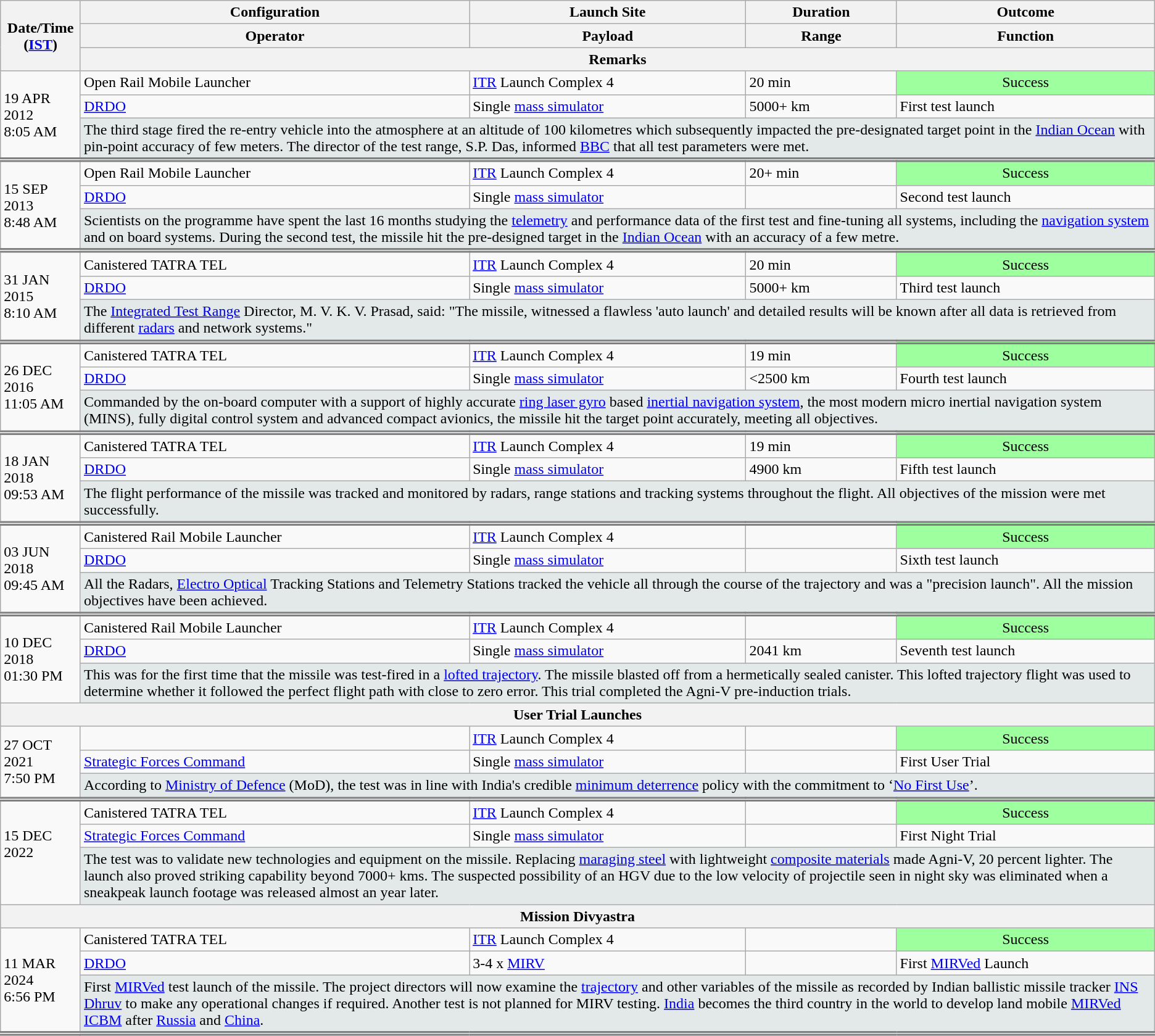<table class="wikitable">
<tr>
<th rowspan="4">Date/Time<br>(<a href='#'>IST</a>)<br></th>
<th>Configuration</th>
<th rowspan="2">Launch Site</th>
<th rowspan="2">Duration</th>
<th rowspan="2">Outcome</th>
</tr>
<tr>
<th rowspan="2">Operator</th>
</tr>
<tr>
<th>Payload</th>
<th>Range</th>
<th>Function</th>
</tr>
<tr>
<th colspan="4">Remarks</th>
</tr>
<tr>
<td rowspan="3">19 APR 2012<br>8:05 AM<br></td>
<td>Open Rail Mobile Launcher</td>
<td><a href='#'>ITR</a> Launch Complex 4</td>
<td>20 min</td>
<td style="background: #9EFF9E; vertical-align: middle; text-align: center; " class="table-success">Success</td>
</tr>
<tr>
<td><a href='#'>DRDO</a></td>
<td>Single <a href='#'>mass simulator</a></td>
<td>5000+ km</td>
<td>First test launch</td>
</tr>
<tr style="border-bottom: double 5px grey">
<td colspan="4" style="background-color:#e3e9e9;">The third stage fired the re-entry vehicle into the atmosphere at an altitude of 100 kilometres which subsequently impacted the pre-designated target point in the <a href='#'>Indian Ocean</a> with pin-point accuracy of few meters. The director of the test range, S.P. Das, informed <a href='#'>BBC</a> that all test parameters were met.</td>
</tr>
<tr>
<td rowspan="3">15 SEP 2013<br>8:48 AM<br></td>
<td>Open Rail Mobile Launcher</td>
<td><a href='#'>ITR</a> Launch Complex 4</td>
<td>20+ min</td>
<td style="background: #9EFF9E; vertical-align: middle; text-align: center; " class="table-success">Success</td>
</tr>
<tr>
<td><a href='#'>DRDO</a></td>
<td>Single <a href='#'>mass simulator</a></td>
<td></td>
<td>Second test launch</td>
</tr>
<tr style="border-bottom: double 5px grey">
<td colspan="4" style="background-color:#e3e9e9;">Scientists on the programme have spent the last 16 months studying the <a href='#'>telemetry</a> and performance data of the first test and fine-tuning all systems, including the <a href='#'>navigation system</a> and on board systems. During the second test, the missile hit the pre-designed target in the <a href='#'>Indian Ocean</a> with an accuracy of a few metre.</td>
</tr>
<tr>
<td rowspan="3">31 JAN 2015<br>8:10 AM<br></td>
<td>Canistered TATRA TEL</td>
<td><a href='#'>ITR</a> Launch Complex 4</td>
<td>20 min</td>
<td style="background: #9EFF9E; vertical-align: middle; text-align: center; " class="table-success">Success</td>
</tr>
<tr>
<td><a href='#'>DRDO</a></td>
<td>Single <a href='#'>mass simulator</a></td>
<td>5000+ km</td>
<td>Third test launch</td>
</tr>
<tr style="border-bottom: double 5px grey">
<td colspan="4" style="background-color:#e3e9e9;">The <a href='#'>Integrated Test Range</a> Director, M. V. K. V. Prasad, said: "The missile, witnessed a flawless 'auto launch' and detailed results will be known after all data is retrieved from different <a href='#'>radars</a> and network systems."</td>
</tr>
<tr>
<td rowspan="3">26 DEC 2016<br>11:05 AM<br></td>
<td>Canistered TATRA TEL</td>
<td><a href='#'>ITR</a> Launch Complex 4</td>
<td>19 min</td>
<td style="background: #9EFF9E; vertical-align: middle; text-align: center; " class="table-success">Success</td>
</tr>
<tr>
<td><a href='#'>DRDO</a></td>
<td>Single <a href='#'>mass simulator</a></td>
<td><2500 km</td>
<td>Fourth test launch</td>
</tr>
<tr style="border-bottom: double 5px grey">
<td colspan="4" style="background-color:#e3e9e9;">Commanded by the on-board computer with a support of highly accurate <a href='#'>ring laser gyro</a> based <a href='#'>inertial navigation system</a>, the most modern micro inertial navigation system (MINS), fully digital control system and advanced compact avionics, the missile hit the target point accurately, meeting all objectives.</td>
</tr>
<tr>
<td rowspan="3">18 JAN 2018<br>09:53 AM<br></td>
<td>Canistered TATRA TEL</td>
<td><a href='#'>ITR</a> Launch Complex 4</td>
<td>19 min</td>
<td style="background: #9EFF9E; vertical-align: middle; text-align: center; " class="table-success">Success</td>
</tr>
<tr>
<td><a href='#'>DRDO</a></td>
<td>Single <a href='#'>mass simulator</a></td>
<td>4900 km</td>
<td>Fifth test launch</td>
</tr>
<tr style="border-bottom: double 5px grey">
<td colspan="4" style="background-color:#e3e9e9;">The flight performance of the missile was tracked and monitored by radars, range stations and tracking systems throughout the flight. All objectives of the mission were met successfully.</td>
</tr>
<tr>
<td rowspan="3">03 JUN 2018<br>09:45 AM<br></td>
<td>Canistered Rail Mobile Launcher</td>
<td><a href='#'>ITR</a> Launch Complex 4</td>
<td></td>
<td style="background: #9EFF9E; vertical-align: middle; text-align: center; " class="table-success">Success</td>
</tr>
<tr>
<td><a href='#'>DRDO</a></td>
<td>Single <a href='#'>mass simulator</a></td>
<td></td>
<td>Sixth test launch</td>
</tr>
<tr style="border-bottom: double 5px grey">
<td colspan="4" style="background-color:#e3e9e9;">All the Radars, <a href='#'>Electro Optical</a> Tracking Stations and Telemetry Stations tracked the vehicle all through the course of the trajectory and was a "precision launch". All the mission objectives have been achieved.</td>
</tr>
<tr>
<td rowspan="3">10 DEC 2018<br>01:30 PM<br></td>
<td>Canistered Rail Mobile Launcher</td>
<td><a href='#'>ITR</a> Launch Complex 4</td>
<td></td>
<td style="background: #9EFF9E; vertical-align: middle; text-align: center; " class="table-success">Success</td>
</tr>
<tr>
<td><a href='#'>DRDO</a></td>
<td>Single <a href='#'>mass simulator</a></td>
<td>2041 km</td>
<td>Seventh test launch</td>
</tr>
<tr>
<td colspan="4" style="background-color:#e3e9e9;">This was for the first time that the missile was test-fired in a <a href='#'>lofted trajectory</a>. The missile blasted off from a hermetically sealed canister. This lofted trajectory flight was used to determine whether it followed the perfect flight path with close to zero error. This trial completed the Agni-V pre-induction trials.</td>
</tr>
<tr>
<th colspan="5">User Trial Launches</th>
</tr>
<tr>
<td rowspan="3">27 OCT 2021<br>7:50 PM<br></td>
<td></td>
<td><a href='#'>ITR</a> Launch Complex 4</td>
<td></td>
<td style="background: #9EFF9E; vertical-align: middle; text-align: center; " class="table-success">Success</td>
</tr>
<tr>
<td> <a href='#'>Strategic Forces Command</a></td>
<td>Single <a href='#'>mass simulator</a></td>
<td></td>
<td>First User Trial</td>
</tr>
<tr style="border-bottom: double 5px grey">
<td colspan="4" style="background-color:#e3e9e9;">According to <a href='#'>Ministry of Defence</a> (MoD), the test was in line with India's credible <a href='#'>minimum deterrence</a> policy with the commitment to ‘<a href='#'>No First Use</a>’.</td>
</tr>
<tr>
<td rowspan="3">15 DEC 2022<br><br></td>
<td>Canistered TATRA TEL</td>
<td><a href='#'>ITR</a> Launch Complex 4</td>
<td></td>
<td style="background: #9EFF9E; vertical-align: middle; text-align: center; " class="table-success">Success</td>
</tr>
<tr>
<td> <a href='#'>Strategic Forces Command</a></td>
<td>Single <a href='#'>mass simulator</a></td>
<td></td>
<td>First Night Trial</td>
</tr>
<tr>
<td colspan="4" style="background-color:#e3e9e9;">The test was to validate new technologies and equipment on the missile. Replacing <a href='#'>maraging steel</a> with lightweight <a href='#'>composite materials</a> made Agni-V, 20 percent lighter. The launch also proved striking capability beyond 7000+ kms. The suspected possibility of an HGV due to the low velocity of projectile seen in night sky was eliminated when a sneakpeak launch footage was released almost an year later.</td>
</tr>
<tr>
<th colspan="5">Mission Divyastra</th>
</tr>
<tr>
<td rowspan="3">11 MAR 2024<br>6:56 PM<br></td>
<td>Canistered TATRA TEL</td>
<td><a href='#'>ITR</a> Launch Complex 4</td>
<td></td>
<td style="background: #9EFF9E; vertical-align: middle; text-align: center; " class="table-success">Success</td>
</tr>
<tr>
<td><a href='#'>DRDO</a></td>
<td>3-4 x <a href='#'>MIRV</a></td>
<td></td>
<td>First <a href='#'>MIRVed</a> Launch</td>
</tr>
<tr style="border-bottom: double 5px grey">
<td colspan="4" style="background-color:#e3e9e9;">First <a href='#'>MIRVed</a> test launch of the missile. The project directors will now examine the <a href='#'>trajectory</a> and other variables of the missile as recorded by Indian ballistic missile tracker <a href='#'>INS Dhruv</a> to make any operational changes if required. Another test is not planned for MIRV testing. <a href='#'>India</a> becomes the third country in the world to develop land mobile <a href='#'>MIRVed</a> <a href='#'>ICBM</a> after <a href='#'>Russia</a> and <a href='#'>China</a>.</td>
</tr>
</table>
